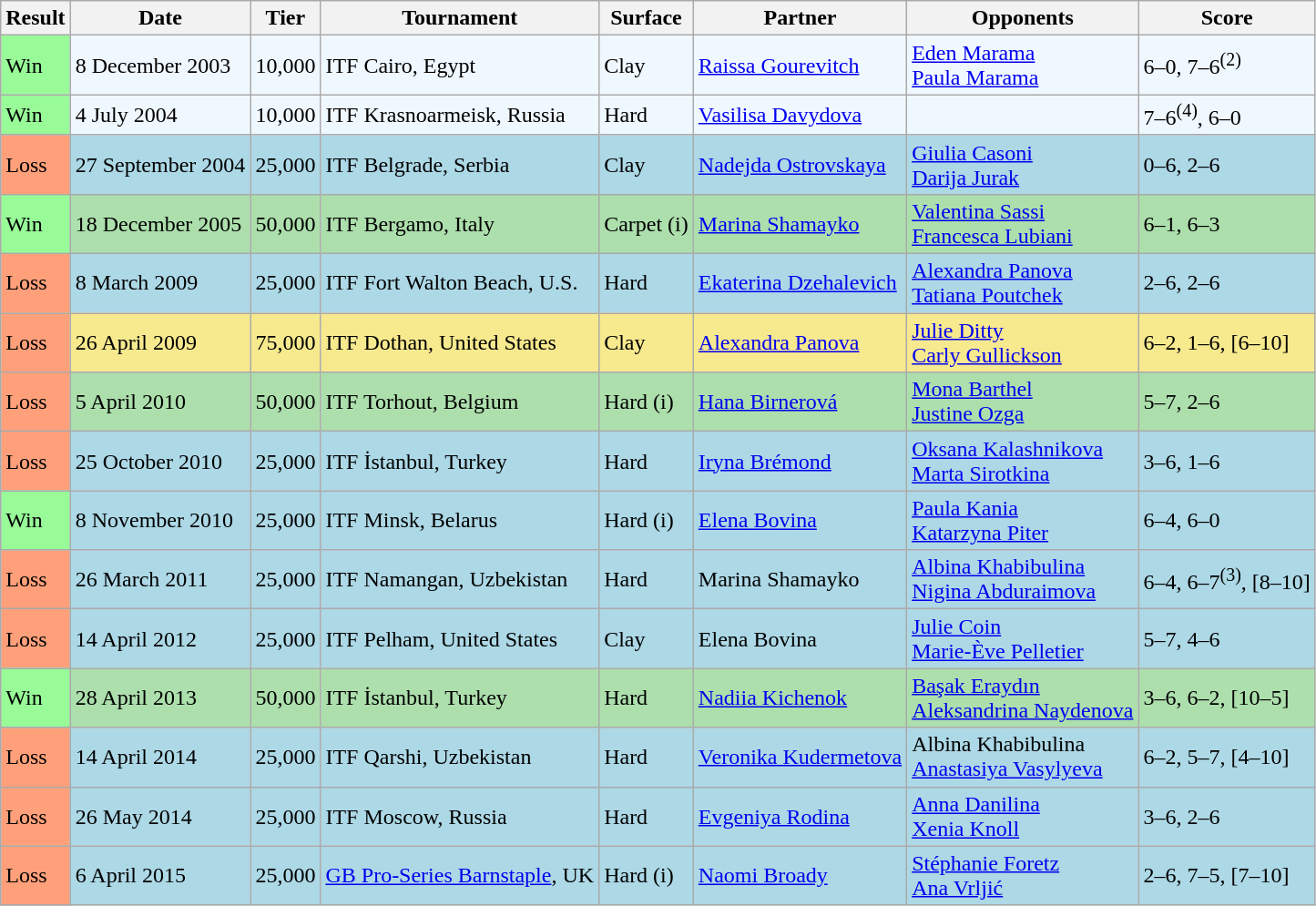<table class="sortable wikitable">
<tr>
<th>Result</th>
<th>Date</th>
<th>Tier</th>
<th>Tournament</th>
<th>Surface</th>
<th>Partner</th>
<th>Opponents</th>
<th class="unsortable">Score</th>
</tr>
<tr style="background:#f0f8ff;">
<td style="background:#98fb98;">Win</td>
<td>8 December 2003</td>
<td>10,000</td>
<td>ITF Cairo, Egypt</td>
<td>Clay</td>
<td> <a href='#'>Raissa Gourevitch</a></td>
<td> <a href='#'>Eden Marama</a> <br>  <a href='#'>Paula Marama</a></td>
<td>6–0, 7–6<sup>(2)</sup></td>
</tr>
<tr style="background:#f0f8ff;">
<td style="background:#98fb98;">Win</td>
<td>4 July 2004</td>
<td>10,000</td>
<td>ITF Krasnoarmeisk, Russia</td>
<td>Hard</td>
<td> <a href='#'>Vasilisa Davydova</a></td>
<td></td>
<td>7–6<sup>(4)</sup>, 6–0</td>
</tr>
<tr style="background:lightblue;">
<td style="background:#ffa07a;">Loss</td>
<td>27 September 2004</td>
<td>25,000</td>
<td>ITF Belgrade, Serbia</td>
<td>Clay</td>
<td> <a href='#'>Nadejda Ostrovskaya</a></td>
<td> <a href='#'>Giulia Casoni</a> <br>  <a href='#'>Darija Jurak</a></td>
<td>0–6, 2–6</td>
</tr>
<tr style="background:#addfad;">
<td style="background:#98fb98;">Win</td>
<td>18 December 2005</td>
<td>50,000</td>
<td>ITF Bergamo, Italy</td>
<td>Carpet (i)</td>
<td> <a href='#'>Marina Shamayko</a></td>
<td> <a href='#'>Valentina Sassi</a> <br>  <a href='#'>Francesca Lubiani</a></td>
<td>6–1, 6–3</td>
</tr>
<tr style="background:lightblue;">
<td style="background:#ffa07a;">Loss</td>
<td>8 March 2009</td>
<td>25,000</td>
<td>ITF Fort Walton Beach, U.S.</td>
<td>Hard</td>
<td> <a href='#'>Ekaterina Dzehalevich</a></td>
<td> <a href='#'>Alexandra Panova</a> <br>  <a href='#'>Tatiana Poutchek</a></td>
<td>2–6, 2–6</td>
</tr>
<tr style="background:#f7e98e;">
<td style="background:#ffa07a;">Loss</td>
<td>26 April 2009</td>
<td>75,000</td>
<td>ITF Dothan, United States</td>
<td>Clay</td>
<td> <a href='#'>Alexandra Panova</a></td>
<td> <a href='#'>Julie Ditty</a> <br>  <a href='#'>Carly Gullickson</a></td>
<td>6–2, 1–6, [6–10]</td>
</tr>
<tr style="background:#addfad;">
<td style="background:#ffa07a;">Loss</td>
<td>5 April 2010</td>
<td>50,000</td>
<td>ITF Torhout, Belgium</td>
<td>Hard (i)</td>
<td> <a href='#'>Hana Birnerová</a></td>
<td> <a href='#'>Mona Barthel</a> <br>  <a href='#'>Justine Ozga</a></td>
<td>5–7, 2–6</td>
</tr>
<tr style="background:lightblue;">
<td style="background:#ffa07a;">Loss</td>
<td>25 October 2010</td>
<td>25,000</td>
<td>ITF İstanbul, Turkey</td>
<td>Hard</td>
<td> <a href='#'>Iryna Brémond</a></td>
<td> <a href='#'>Oksana Kalashnikova</a> <br>  <a href='#'>Marta Sirotkina</a></td>
<td>3–6, 1–6</td>
</tr>
<tr style="background:lightblue;">
<td style="background:#98fb98;">Win</td>
<td>8 November 2010</td>
<td>25,000</td>
<td>ITF Minsk, Belarus</td>
<td>Hard (i)</td>
<td> <a href='#'>Elena Bovina</a></td>
<td> <a href='#'>Paula Kania</a> <br>  <a href='#'>Katarzyna Piter</a></td>
<td>6–4, 6–0</td>
</tr>
<tr style="background:lightblue;">
<td style="background:#ffa07a;">Loss</td>
<td>26 March 2011</td>
<td>25,000</td>
<td>ITF Namangan, Uzbekistan</td>
<td>Hard</td>
<td> Marina Shamayko</td>
<td> <a href='#'>Albina Khabibulina</a> <br>  <a href='#'>Nigina Abduraimova</a></td>
<td>6–4, 6–7<sup>(3)</sup>, [8–10]</td>
</tr>
<tr style="background:lightblue;">
<td style="background:#ffa07a;">Loss</td>
<td>14 April 2012</td>
<td>25,000</td>
<td>ITF Pelham, United States</td>
<td>Clay</td>
<td> Elena Bovina</td>
<td> <a href='#'>Julie Coin</a> <br>  <a href='#'>Marie-Ève Pelletier</a></td>
<td>5–7, 4–6</td>
</tr>
<tr style="background:#addfad;">
<td style="background:#98fb98;">Win</td>
<td>28 April 2013</td>
<td>50,000</td>
<td>ITF İstanbul, Turkey</td>
<td>Hard</td>
<td> <a href='#'>Nadiia Kichenok</a></td>
<td> <a href='#'>Başak Eraydın</a> <br>  <a href='#'>Aleksandrina Naydenova</a></td>
<td>3–6, 6–2, [10–5]</td>
</tr>
<tr style="background:lightblue;">
<td style="background:#ffa07a;">Loss</td>
<td>14 April 2014</td>
<td>25,000</td>
<td>ITF Qarshi, Uzbekistan</td>
<td>Hard</td>
<td> <a href='#'>Veronika Kudermetova</a></td>
<td> Albina Khabibulina <br>  <a href='#'>Anastasiya Vasylyeva</a></td>
<td>6–2, 5–7, [4–10]</td>
</tr>
<tr style="background:lightblue;">
<td style="background:#ffa07a;">Loss</td>
<td>26 May 2014</td>
<td>25,000</td>
<td>ITF Moscow, Russia</td>
<td>Hard</td>
<td> <a href='#'>Evgeniya Rodina</a></td>
<td> <a href='#'>Anna Danilina</a> <br>  <a href='#'>Xenia Knoll</a></td>
<td>3–6, 2–6</td>
</tr>
<tr style="background:lightblue;">
<td style="background:#ffa07a;">Loss</td>
<td>6 April 2015</td>
<td>25,000</td>
<td><a href='#'>GB Pro-Series Barnstaple</a>, UK</td>
<td>Hard (i)</td>
<td> <a href='#'>Naomi Broady</a></td>
<td> <a href='#'>Stéphanie Foretz</a> <br>  <a href='#'>Ana Vrljić</a></td>
<td>2–6, 7–5, [7–10]</td>
</tr>
</table>
